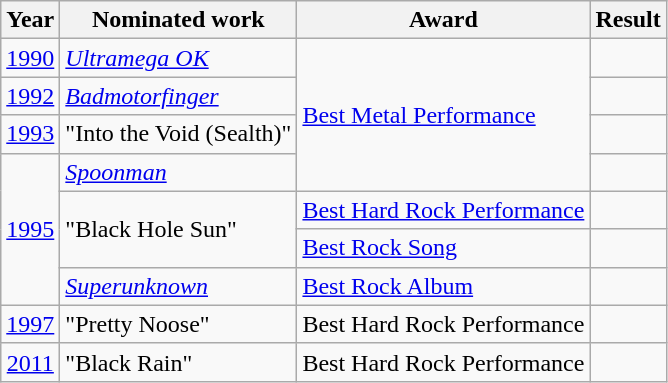<table class="wikitable">
<tr>
<th>Year</th>
<th>Nominated work</th>
<th>Award</th>
<th>Result</th>
</tr>
<tr>
<td align=center><a href='#'>1990</a></td>
<td><em><a href='#'>Ultramega OK</a></em></td>
<td rowspan="4"><a href='#'>Best Metal Performance</a></td>
<td></td>
</tr>
<tr>
<td align=center><a href='#'>1992</a></td>
<td><em><a href='#'>Badmotorfinger</a></em></td>
<td></td>
</tr>
<tr>
<td align=center><a href='#'>1993</a></td>
<td>"Into the Void (Sealth)"</td>
<td></td>
</tr>
<tr>
<td rowspan="4" style="text-align:center;"><a href='#'>1995</a></td>
<td><em><a href='#'>Spoonman</a></em></td>
<td></td>
</tr>
<tr>
<td rowspan="2">"Black Hole Sun"</td>
<td><a href='#'>Best Hard Rock Performance</a></td>
<td></td>
</tr>
<tr>
<td><a href='#'>Best Rock Song</a></td>
<td></td>
</tr>
<tr>
<td><em><a href='#'>Superunknown</a></em></td>
<td><a href='#'>Best Rock Album</a></td>
<td></td>
</tr>
<tr>
<td align=center><a href='#'>1997</a></td>
<td>"Pretty Noose"</td>
<td>Best Hard Rock Performance</td>
<td></td>
</tr>
<tr>
<td align=center><a href='#'>2011</a></td>
<td>"Black Rain"</td>
<td>Best Hard Rock Performance</td>
<td></td>
</tr>
</table>
